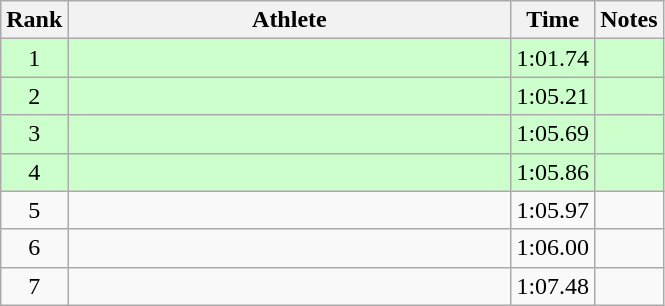<table class="wikitable" style="text-align:center">
<tr>
<th>Rank</th>
<th Style="width:18em">Athlete</th>
<th>Time</th>
<th>Notes</th>
</tr>
<tr style="background:#cfc">
<td>1</td>
<td style="text-align:left"></td>
<td>1:01.74</td>
<td></td>
</tr>
<tr style="background:#cfc">
<td>2</td>
<td style="text-align:left"></td>
<td>1:05.21</td>
<td></td>
</tr>
<tr style="background:#cfc">
<td>3</td>
<td style="text-align:left"></td>
<td>1:05.69</td>
<td></td>
</tr>
<tr style="background:#cfc">
<td>4</td>
<td style="text-align:left"></td>
<td>1:05.86</td>
<td></td>
</tr>
<tr>
<td>5</td>
<td style="text-align:left"></td>
<td>1:05.97</td>
<td></td>
</tr>
<tr>
<td>6</td>
<td style="text-align:left"></td>
<td>1:06.00</td>
<td></td>
</tr>
<tr>
<td>7</td>
<td style="text-align:left"></td>
<td>1:07.48</td>
<td></td>
</tr>
</table>
